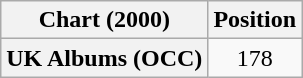<table class="wikitable plainrowheaders" style="text-align:center">
<tr>
<th>Chart (2000)</th>
<th>Position</th>
</tr>
<tr>
<th scope="row">UK Albums (OCC)</th>
<td>178</td>
</tr>
</table>
